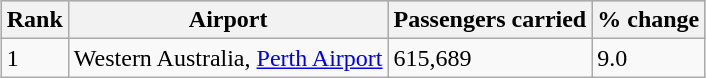<table class="wikitable sortable" style="font-size: 100%; margin:1em auto;">
<tr bgcolor=lightgrey>
<th>Rank</th>
<th>Airport</th>
<th>Passengers carried</th>
<th>% change</th>
</tr>
<tr>
<td>1</td>
<td>Western Australia, <a href='#'>Perth Airport</a></td>
<td>615,689</td>
<td>9.0</td>
</tr>
</table>
